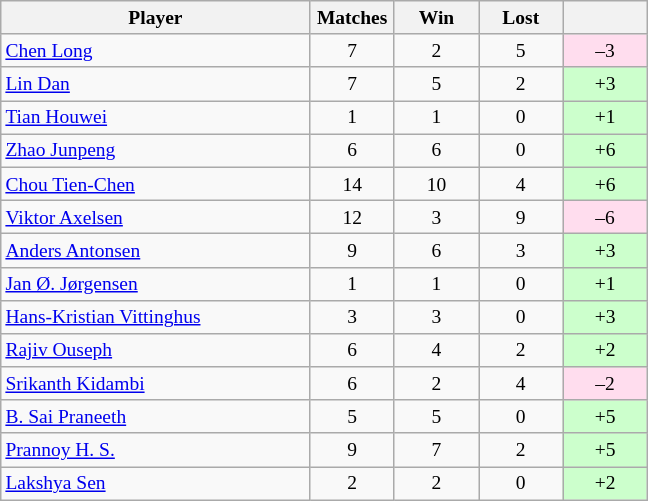<table class=wikitable style="text-align:center; font-size:small">
<tr>
<th width="200">Player</th>
<th width="50">Matches</th>
<th width="50">Win</th>
<th width="50">Lost</th>
<th width="50"></th>
</tr>
<tr>
<td align="left"> <a href='#'>Chen Long</a></td>
<td>7</td>
<td>2</td>
<td>5</td>
<td bgcolor="#ffddee">–3</td>
</tr>
<tr>
<td align="left"> <a href='#'>Lin Dan</a></td>
<td>7</td>
<td>5</td>
<td>2</td>
<td bgcolor="#ccffcc">+3</td>
</tr>
<tr>
<td align="left"> <a href='#'>Tian Houwei</a></td>
<td>1</td>
<td>1</td>
<td>0</td>
<td bgcolor="#ccffcc">+1</td>
</tr>
<tr>
<td align="left"> <a href='#'>Zhao Junpeng</a></td>
<td>6</td>
<td>6</td>
<td>0</td>
<td bgcolor="#ccffcc">+6</td>
</tr>
<tr>
<td align="left"> <a href='#'>Chou Tien-Chen</a></td>
<td>14</td>
<td>10</td>
<td>4</td>
<td bgcolor="#ccffcc">+6</td>
</tr>
<tr>
<td align="left"> <a href='#'>Viktor Axelsen</a></td>
<td>12</td>
<td>3</td>
<td>9</td>
<td bgcolor="#ffddee">–6</td>
</tr>
<tr>
<td align="left"> <a href='#'>Anders Antonsen</a></td>
<td>9</td>
<td>6</td>
<td>3</td>
<td bgcolor="#ccffcc">+3</td>
</tr>
<tr>
<td align="left"> <a href='#'>Jan Ø. Jørgensen</a></td>
<td>1</td>
<td>1</td>
<td>0</td>
<td bgcolor="#ccffcc">+1</td>
</tr>
<tr>
<td align="left"> <a href='#'>Hans-Kristian Vittinghus</a></td>
<td>3</td>
<td>3</td>
<td>0</td>
<td bgcolor="#ccffcc">+3</td>
</tr>
<tr>
<td align="left"> <a href='#'>Rajiv Ouseph</a></td>
<td>6</td>
<td>4</td>
<td>2</td>
<td bgcolor="#ccffcc">+2</td>
</tr>
<tr>
<td align="left"> <a href='#'>Srikanth Kidambi</a></td>
<td>6</td>
<td>2</td>
<td>4</td>
<td bgcolor="#ffddee">–2</td>
</tr>
<tr>
<td align="left"> <a href='#'>B. Sai Praneeth</a></td>
<td>5</td>
<td>5</td>
<td>0</td>
<td bgcolor="#ccffcc">+5</td>
</tr>
<tr>
<td align="left"> <a href='#'>Prannoy H. S.</a></td>
<td>9</td>
<td>7</td>
<td>2</td>
<td bgcolor="#ccffcc">+5</td>
</tr>
<tr>
<td align="left"> <a href='#'>Lakshya Sen</a></td>
<td>2</td>
<td>2</td>
<td>0</td>
<td bgcolor="#ccffcc">+2</td>
</tr>
</table>
